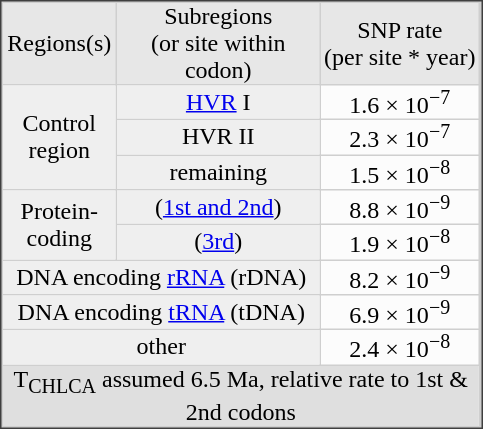<table border="0" cellspacing="1" cellpadding="0" align="right" style="text-align:center; background:#cfcfcf; margin-left: 2em; margin-bottom: 1em; border:1px #3f3f3f solid;">
<tr style =  "background:#e7e7e7">
<td width = 75px>Regions(s)</td>
<td width = 135px>Subregions<br>(or site within codon)</td>
<td width = 105px>SNP rate<br>(per site * year)</td>
<td></td>
</tr>
<tr style =  "background:#fcfcfc">
<td style =  "background:#efefef" rowspan = 3>Control<br>region</td>
<td style =  "background:#efefef"><a href='#'>HVR</a> I</td>
<td>1.6 × 10<sup>−7</sup></td>
<td></td>
</tr>
<tr style =  "background:#fcfcfc">
<td style =  "background:#efefef">HVR II</td>
<td>2.3 × 10<sup>−7</sup></td>
<td></td>
</tr>
<tr style =  "background:#fcfcfc">
<td style =  "background:#efefef">remaining</td>
<td>1.5 × 10<sup>−8</sup></td>
<td></td>
</tr>
<tr style =  "background:#fcfcfc">
<td style =  "background:#efefef" rowspan = 2>Protein-<br>coding</td>
<td style =  "background:#efefef">(<a href='#'>1st and 2nd</a>)</td>
<td>8.8 × 10<sup>−9</sup></td>
<td></td>
</tr>
<tr style =  "background:#fcfcfc">
<td style =  "background:#efefef">(<a href='#'>3rd</a>)</td>
<td>1.9 × 10<sup>−8</sup></td>
<td></td>
</tr>
<tr style =  "background:#fcfcfc">
<td style =  "background:#efefef" colspan = 2>DNA encoding <a href='#'>rRNA</a> (rDNA)</td>
<td>8.2 × 10<sup>−9</sup></td>
<td></td>
</tr>
<tr style =  "background:#fcfcfc">
<td style =  "background:#efefef" colspan = 2>DNA encoding <a href='#'>tRNA</a> (tDNA)</td>
<td>6.9 × 10<sup>−9</sup></td>
<td></td>
</tr>
<tr style =  "background:#fcfcfc">
<td style =  "background:#efefef" colspan = 2>other</td>
<td>2.4 × 10<sup>−8</sup></td>
<td></td>
</tr>
<tr style =  "background:#fcfcfc">
<td style =  "background:#dfdfdf" Colspan =  3>T<sub>CHLCA</sub> assumed 6.5 Ma, relative rate to 1st & 2nd codons</td>
</tr>
</table>
